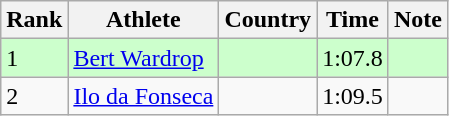<table class="wikitable sortable">
<tr>
<th>Rank</th>
<th>Athlete</th>
<th>Country</th>
<th>Time</th>
<th>Note</th>
</tr>
<tr bgcolor=#CCFFCC>
<td>1</td>
<td><a href='#'>Bert Wardrop</a></td>
<td></td>
<td>1:07.8</td>
<td></td>
</tr>
<tr>
<td>2</td>
<td><a href='#'>Ilo da Fonseca</a></td>
<td></td>
<td>1:09.5</td>
<td></td>
</tr>
</table>
